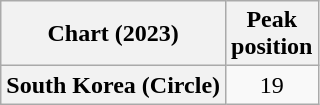<table class="wikitable plainrowheaders" style="text-align:center">
<tr>
<th scope="col">Chart (2023)</th>
<th scope="col">Peak<br>position</th>
</tr>
<tr>
<th scope="row">South Korea (Circle)</th>
<td>19</td>
</tr>
</table>
